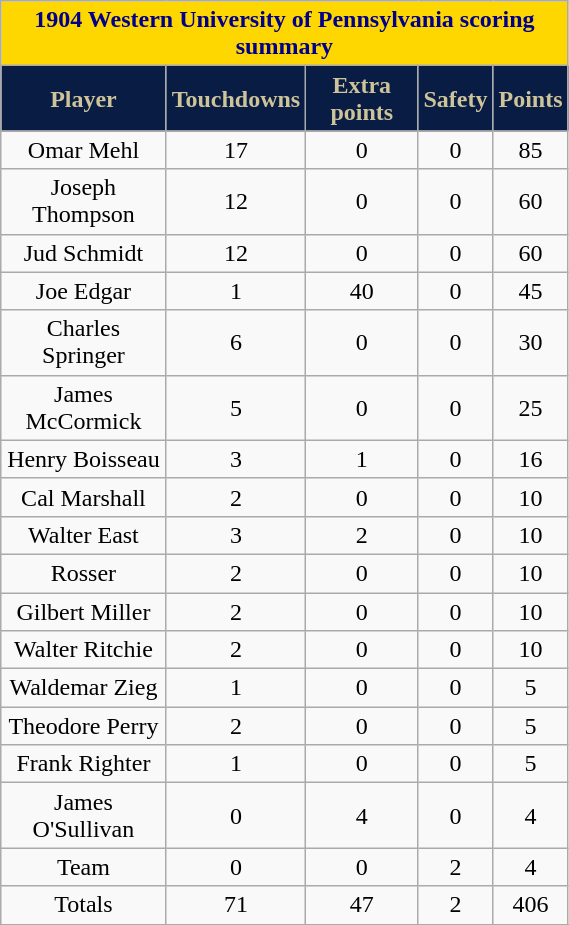<table class="wikitable" width="30%">
<tr>
<th colspan="10" style="background:gold; color:darkblue; text-align: center;"><strong>1904 Western University of Pennsylvania scoring summary</strong></th>
</tr>
<tr align="center"  style="background:#091C44;color:#CEC499;">
<td><strong>Player</strong></td>
<td><strong>Touchdowns</strong></td>
<td><strong>Extra points</strong></td>
<td><strong>Safety</strong></td>
<td><strong>Points</strong></td>
</tr>
<tr align="center" bgcolor="">
<td>Omar Mehl</td>
<td>17</td>
<td>0</td>
<td>0</td>
<td>85</td>
</tr>
<tr align="center" bgcolor="">
<td>Joseph Thompson</td>
<td>12</td>
<td>0</td>
<td>0</td>
<td>60</td>
</tr>
<tr align="center" bgcolor="">
<td>Jud Schmidt</td>
<td>12</td>
<td>0</td>
<td>0</td>
<td>60</td>
</tr>
<tr align="center" bgcolor="">
<td>Joe Edgar</td>
<td>1</td>
<td>40</td>
<td>0</td>
<td>45</td>
</tr>
<tr align="center" bgcolor="">
<td>Charles Springer</td>
<td>6</td>
<td>0</td>
<td>0</td>
<td>30</td>
</tr>
<tr align="center" bgcolor="">
<td>James McCormick</td>
<td>5</td>
<td>0</td>
<td>0</td>
<td>25</td>
</tr>
<tr align="center" bgcolor="">
<td>Henry Boisseau</td>
<td>3</td>
<td>1</td>
<td>0</td>
<td>16</td>
</tr>
<tr align="center" bgcolor="">
<td>Cal Marshall</td>
<td>2</td>
<td>0</td>
<td>0</td>
<td>10</td>
</tr>
<tr align="center" bgcolor="">
<td>Walter East</td>
<td>3</td>
<td>2</td>
<td>0</td>
<td>10</td>
</tr>
<tr align="center" bgcolor="">
<td>Rosser</td>
<td>2</td>
<td>0</td>
<td>0</td>
<td>10</td>
</tr>
<tr align="center" bgcolor="">
<td>Gilbert Miller</td>
<td>2</td>
<td>0</td>
<td>0</td>
<td>10</td>
</tr>
<tr align="center" bgcolor="">
<td>Walter Ritchie</td>
<td>2</td>
<td>0</td>
<td>0</td>
<td>10</td>
</tr>
<tr align="center" bgcolor="">
<td>Waldemar Zieg</td>
<td>1</td>
<td>0</td>
<td>0</td>
<td>5</td>
</tr>
<tr align="center" bgcolor="">
<td>Theodore Perry</td>
<td>2</td>
<td>0</td>
<td>0</td>
<td>5</td>
</tr>
<tr align="center" bgcolor="">
<td>Frank Righter</td>
<td>1</td>
<td>0</td>
<td>0</td>
<td>5</td>
</tr>
<tr align="center" bgcolor="">
<td>James O'Sullivan</td>
<td>0</td>
<td>4</td>
<td>0</td>
<td>4</td>
</tr>
<tr align="center" bgcolor="">
<td>Team</td>
<td>0</td>
<td>0</td>
<td>2</td>
<td>4</td>
</tr>
<tr align="center" bgcolor="">
<td>Totals</td>
<td>71</td>
<td>47</td>
<td>2</td>
<td>406</td>
</tr>
<tr align="center" bgcolor="">
</tr>
</table>
